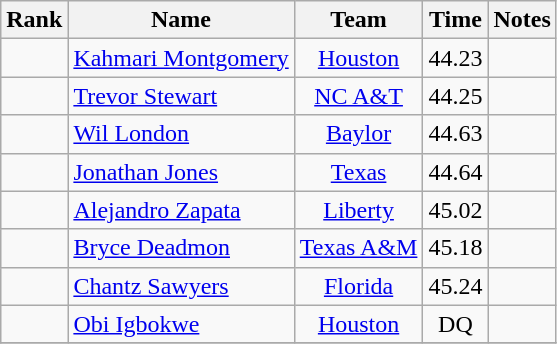<table class="wikitable sortable" style="text-align:center">
<tr>
<th>Rank</th>
<th>Name</th>
<th>Team</th>
<th>Time</th>
<th>Notes</th>
</tr>
<tr>
<td></td>
<td align=left> <a href='#'>Kahmari Montgomery</a></td>
<td><a href='#'>Houston</a></td>
<td>44.23</td>
<td></td>
</tr>
<tr>
<td></td>
<td align=left> <a href='#'>Trevor Stewart</a></td>
<td><a href='#'>NC A&T</a></td>
<td>44.25</td>
<td></td>
</tr>
<tr>
<td></td>
<td align=left> <a href='#'>Wil London</a></td>
<td><a href='#'>Baylor</a></td>
<td>44.63</td>
<td></td>
</tr>
<tr>
<td></td>
<td align=left> <a href='#'>Jonathan Jones</a></td>
<td><a href='#'>Texas</a></td>
<td>44.64</td>
<td></td>
</tr>
<tr>
<td></td>
<td align=left> <a href='#'>Alejandro Zapata</a></td>
<td><a href='#'>Liberty</a></td>
<td>45.02</td>
<td></td>
</tr>
<tr>
<td></td>
<td align=left> <a href='#'>Bryce Deadmon</a></td>
<td><a href='#'>Texas A&M</a></td>
<td>45.18</td>
<td></td>
</tr>
<tr>
<td></td>
<td align=left> <a href='#'>Chantz Sawyers</a></td>
<td><a href='#'>Florida</a></td>
<td>45.24</td>
<td></td>
</tr>
<tr>
<td></td>
<td align=left> <a href='#'>Obi Igbokwe</a></td>
<td><a href='#'>Houston</a></td>
<td>DQ</td>
<td></td>
</tr>
<tr>
</tr>
</table>
